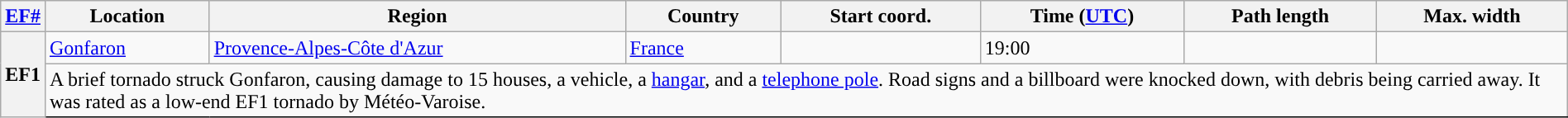<table class="wikitable sortable" style="width:100%;">
<tr>
<th scope="col" width="2%" align="center"><a href='#'>EF#</a></th>
<th scope="col" align="center" class="unsortable">Location</th>
<th scope="col" align="center" class="unsortable">Region</th>
<th scope="col" align="center">Country</th>
<th scope="col" align="center">Start coord.</th>
<th scope="col" align="center">Time (<a href='#'>UTC</a>)</th>
<th scope="col" align="center">Path length</th>
<th scope="col" align="center">Max. width</th>
</tr>
<tr>
<th scope="row" rowspan="2" style="background-color:#">EF1</th>
<td><a href='#'>Gonfaron</a></td>
<td><a href='#'>Provence-Alpes-Côte d'Azur</a></td>
<td><a href='#'>France</a></td>
<td></td>
<td>19:00</td>
<td></td>
<td></td>
</tr>
<tr class="expand-child">
<td colspan="8" style=" border-bottom: 1px solid black;">A brief tornado struck Gonfaron, causing damage to 15 houses, a vehicle, a <a href='#'>hangar</a>, and a <a href='#'>telephone pole</a>. Road signs and a billboard were knocked down, with debris being carried  away. It was rated as a low-end EF1 tornado by Météo-Varoise.</td>
</tr>
</table>
